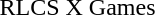<table>
<tr>
<td>RLCS X Games</td>
<td></td>
<td></td>
<td></td>
</tr>
</table>
